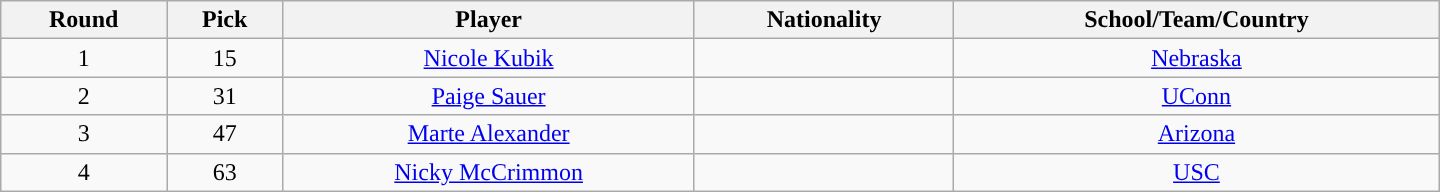<table class="wikitable" style="text-align:center; width:60em">
<tr>
<th>Round</th>
<th>Pick</th>
<th>Player</th>
<th>Nationality</th>
<th>School/Team/Country</th>
</tr>
<tr>
<td>1</td>
<td>15</td>
<td><a href='#'>Nicole Kubik</a></td>
<td></td>
<td><a href='#'>Nebraska</a></td>
</tr>
<tr>
<td>2</td>
<td>31</td>
<td><a href='#'>Paige Sauer</a></td>
<td></td>
<td><a href='#'>UConn</a></td>
</tr>
<tr>
<td>3</td>
<td>47</td>
<td><a href='#'>Marte Alexander</a></td>
<td></td>
<td><a href='#'>Arizona</a></td>
</tr>
<tr>
<td>4</td>
<td>63</td>
<td><a href='#'>Nicky McCrimmon</a></td>
<td></td>
<td><a href='#'>USC</a></td>
</tr>
</table>
